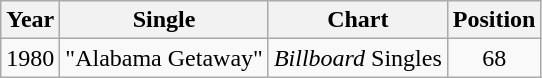<table class="wikitable">
<tr>
<th>Year</th>
<th>Single</th>
<th>Chart</th>
<th>Position</th>
</tr>
<tr>
<td>1980</td>
<td>"Alabama Getaway"</td>
<td><em>Billboard</em> Singles</td>
<td align="center">68</td>
</tr>
</table>
